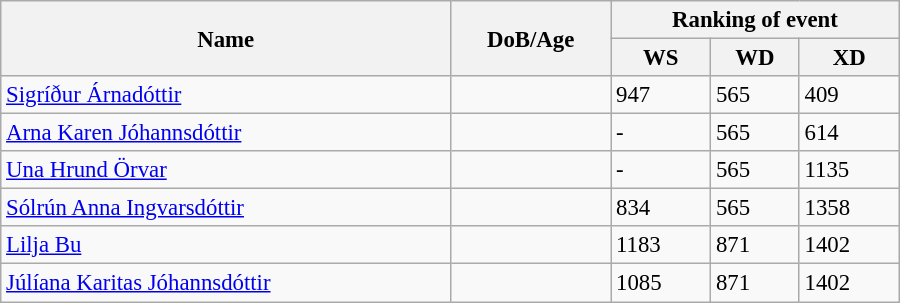<table class="wikitable" style="width:600px; font-size:95%;">
<tr>
<th rowspan="2" align="left">Name</th>
<th rowspan="2" align="left">DoB/Age</th>
<th colspan="3" align="center">Ranking of event</th>
</tr>
<tr>
<th align="center">WS</th>
<th>WD</th>
<th align="center">XD</th>
</tr>
<tr>
<td><a href='#'>Sigríður Árnadóttir</a></td>
<td></td>
<td>947</td>
<td>565</td>
<td>409</td>
</tr>
<tr>
<td><a href='#'>Arna Karen Jóhannsdóttir</a></td>
<td></td>
<td>-</td>
<td>565</td>
<td>614</td>
</tr>
<tr>
<td><a href='#'>Una Hrund Örvar</a></td>
<td></td>
<td>-</td>
<td>565</td>
<td>1135</td>
</tr>
<tr>
<td><a href='#'>Sólrún Anna Ingvarsdóttir</a></td>
<td></td>
<td>834</td>
<td>565</td>
<td>1358</td>
</tr>
<tr>
<td><a href='#'>Lilja Bu</a></td>
<td></td>
<td>1183</td>
<td>871</td>
<td>1402</td>
</tr>
<tr>
<td><a href='#'>Júlíana Karitas Jóhannsdóttir</a></td>
<td></td>
<td>1085</td>
<td>871</td>
<td>1402</td>
</tr>
</table>
